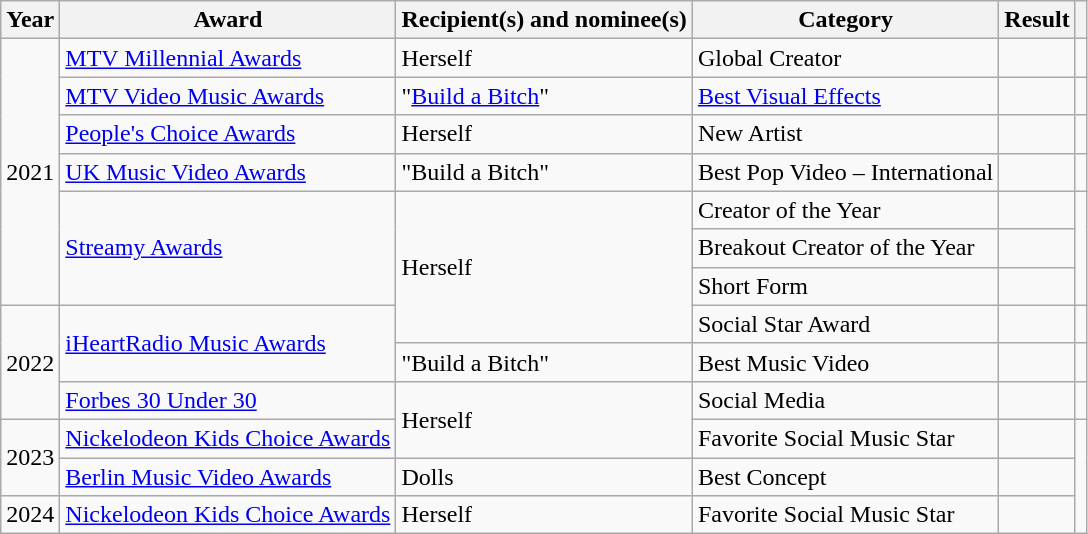<table class="wikitable sortable plainrowheaders">
<tr>
<th scope="col">Year</th>
<th scope="col">Award</th>
<th scope="col">Recipient(s) and nominee(s)</th>
<th scope="col">Category</th>
<th scope="col">Result</th>
<th scope="col" class="unsortable"></th>
</tr>
<tr>
<td rowspan="7">2021</td>
<td><a href='#'>MTV Millennial Awards</a></td>
<td>Herself</td>
<td>Global Creator</td>
<td></td>
<td style="text-align:center;"></td>
</tr>
<tr>
<td><a href='#'>MTV Video Music Awards</a></td>
<td>"<a href='#'>Build a Bitch</a>"</td>
<td><a href='#'>Best Visual Effects</a></td>
<td></td>
<td style="text-align:center;"></td>
</tr>
<tr>
<td><a href='#'>People's Choice Awards</a></td>
<td>Herself</td>
<td>New Artist</td>
<td></td>
<td style="text-align:center;"></td>
</tr>
<tr>
<td><a href='#'>UK Music Video Awards</a></td>
<td>"Build a Bitch"</td>
<td>Best Pop Video – International</td>
<td></td>
<td style="text-align:center;"></td>
</tr>
<tr>
<td rowspan="3"><a href='#'>Streamy Awards</a></td>
<td rowspan="4">Herself</td>
<td>Creator of the Year</td>
<td></td>
<td rowspan="3" style="text-align:center;"></td>
</tr>
<tr>
<td>Breakout Creator of the Year</td>
<td></td>
</tr>
<tr>
<td>Short Form</td>
<td></td>
</tr>
<tr>
<td rowspan="3">2022</td>
<td rowspan="2"><a href='#'>iHeartRadio Music Awards</a></td>
<td>Social Star Award</td>
<td></td>
</tr>
<tr>
<td>"Build a Bitch"</td>
<td>Best Music Video</td>
<td></td>
<td style="text-align:center;"></td>
</tr>
<tr>
<td><a href='#'>Forbes 30 Under 30</a></td>
<td rowspan="2">Herself</td>
<td>Social Media</td>
<td></td>
<td style="text-align:center;"></td>
</tr>
<tr>
<td rowspan="2">2023</td>
<td><a href='#'>Nickelodeon Kids Choice Awards</a></td>
<td>Favorite Social Music Star</td>
<td></td>
</tr>
<tr>
<td><a href='#'>Berlin Music Video Awards</a></td>
<td>Dolls</td>
<td>Best Concept</td>
<td></td>
</tr>
<tr>
<td>2024</td>
<td><a href='#'>Nickelodeon Kids Choice Awards</a></td>
<td>Herself</td>
<td>Favorite Social Music Star</td>
<td></td>
</tr>
</table>
